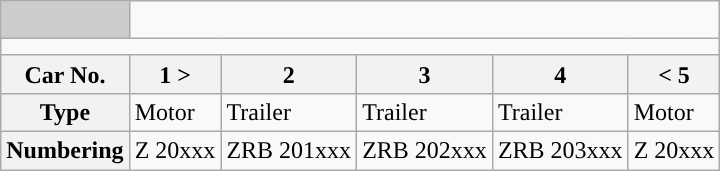<table class="wikitable">
<tr>
<td style="background-color:#ccc;"> </td>
<td colspan="7"></td>
</tr>
<tr style="line-height: 3.3px; background-color:#">
<td colspan="7" style="padding:0; border:0;"> </td>
</tr>
<tr style="line-height: 6.7px; background-color:#">
<td colspan="7" style="padding:0; border:0;"> </td>
</tr>
<tr>
<th>Car No.</th>
<th>1 ></th>
<th>2</th>
<th>3</th>
<th>4</th>
<th>< 5</th>
</tr>
<tr>
<th>Type</th>
<td>Motor</td>
<td>Trailer</td>
<td>Trailer</td>
<td>Trailer</td>
<td>Motor</td>
</tr>
<tr>
<th>Numbering</th>
<td>Z 20xxx </td>
<td>ZRB 201xxx </td>
<td>ZRB 202xxx </td>
<td>ZRB 203xxx </td>
<td>Z 20xxx </td>
</tr>
</table>
